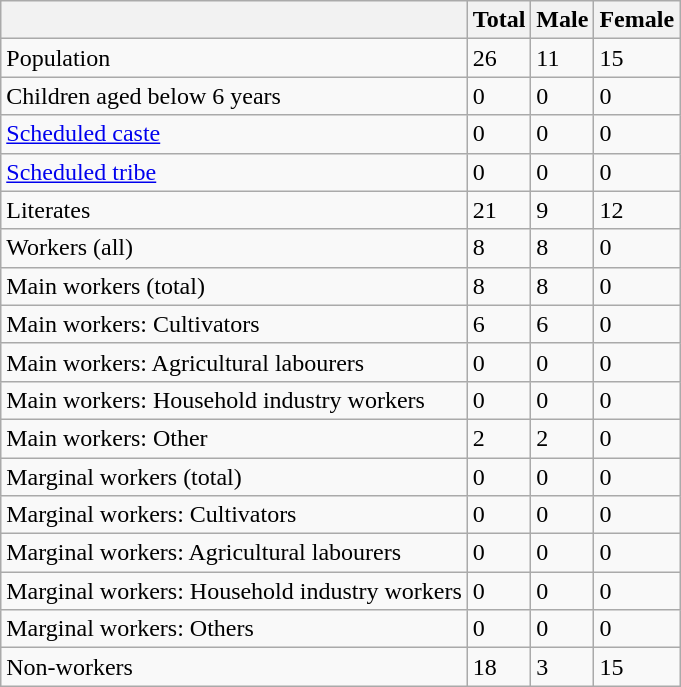<table class="wikitable sortable">
<tr>
<th></th>
<th>Total</th>
<th>Male</th>
<th>Female</th>
</tr>
<tr>
<td>Population</td>
<td>26</td>
<td>11</td>
<td>15</td>
</tr>
<tr>
<td>Children aged below 6 years</td>
<td>0</td>
<td>0</td>
<td>0</td>
</tr>
<tr>
<td><a href='#'>Scheduled caste</a></td>
<td>0</td>
<td>0</td>
<td>0</td>
</tr>
<tr>
<td><a href='#'>Scheduled tribe</a></td>
<td>0</td>
<td>0</td>
<td>0</td>
</tr>
<tr>
<td>Literates</td>
<td>21</td>
<td>9</td>
<td>12</td>
</tr>
<tr>
<td>Workers (all)</td>
<td>8</td>
<td>8</td>
<td>0</td>
</tr>
<tr>
<td>Main workers (total)</td>
<td>8</td>
<td>8</td>
<td>0</td>
</tr>
<tr>
<td>Main workers: Cultivators</td>
<td>6</td>
<td>6</td>
<td>0</td>
</tr>
<tr>
<td>Main workers: Agricultural labourers</td>
<td>0</td>
<td>0</td>
<td>0</td>
</tr>
<tr>
<td>Main workers: Household industry workers</td>
<td>0</td>
<td>0</td>
<td>0</td>
</tr>
<tr>
<td>Main workers: Other</td>
<td>2</td>
<td>2</td>
<td>0</td>
</tr>
<tr>
<td>Marginal workers (total)</td>
<td>0</td>
<td>0</td>
<td>0</td>
</tr>
<tr>
<td>Marginal workers: Cultivators</td>
<td>0</td>
<td>0</td>
<td>0</td>
</tr>
<tr>
<td>Marginal workers: Agricultural labourers</td>
<td>0</td>
<td>0</td>
<td>0</td>
</tr>
<tr>
<td>Marginal workers: Household industry workers</td>
<td>0</td>
<td>0</td>
<td>0</td>
</tr>
<tr>
<td>Marginal workers: Others</td>
<td>0</td>
<td>0</td>
<td>0</td>
</tr>
<tr>
<td>Non-workers</td>
<td>18</td>
<td>3</td>
<td>15</td>
</tr>
</table>
